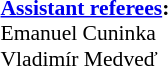<table width=50% style="font-size: 90%">
<tr>
<td><br><strong><a href='#'>Assistant referees</a>:</strong>
<br>  Emanuel Cuninka
<br>  Vladimír Medveď</td>
</tr>
</table>
